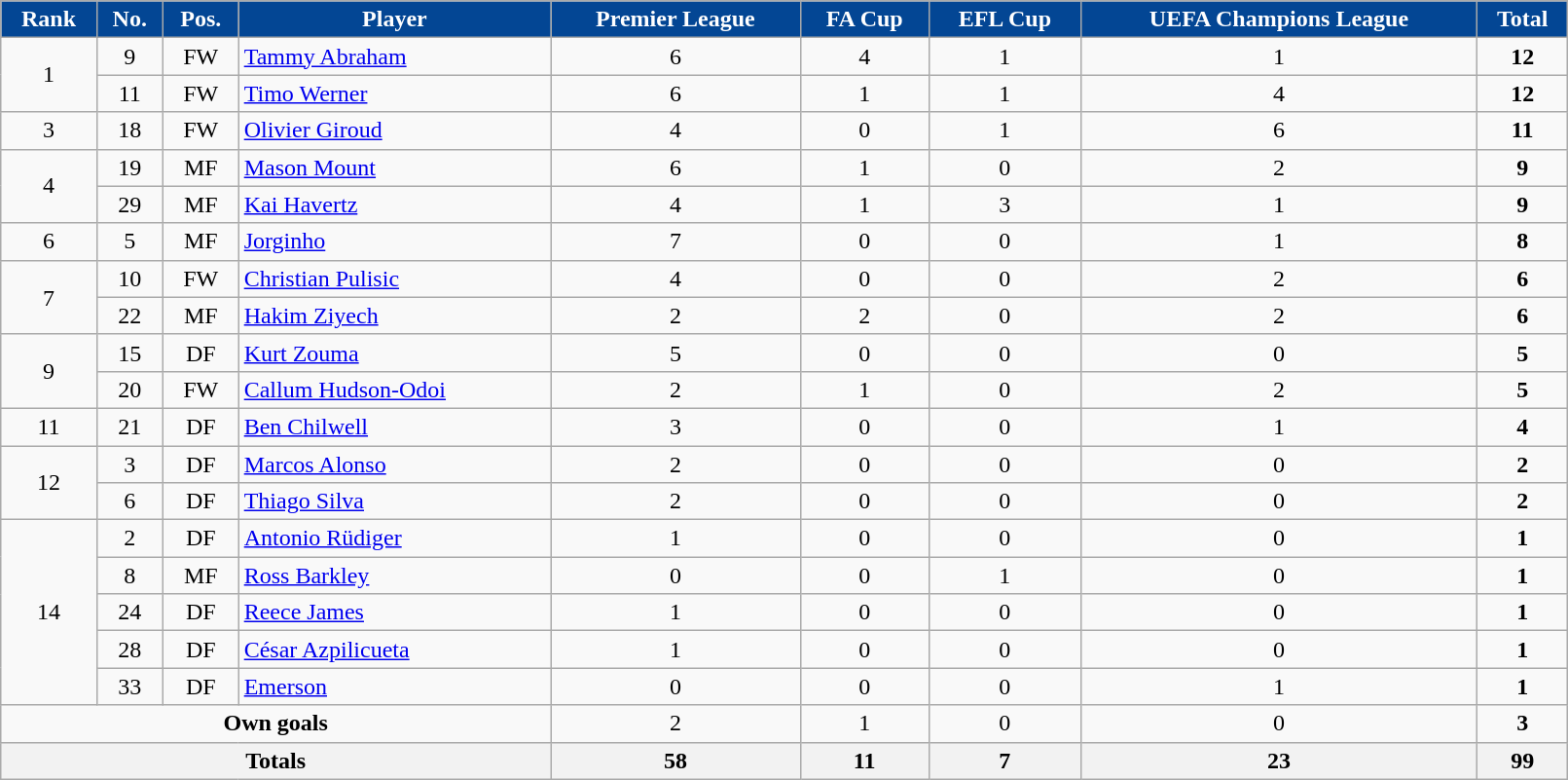<table class="wikitable sortable" style="text-align:center;width:85%;">
<tr>
<th style=background-color:#034694;color:#FFFFFF>Rank</th>
<th style=background-color:#034694;color:#FFFFFF>No.</th>
<th style=background-color:#034694;color:#FFFFFF>Pos.</th>
<th style=background-color:#034694;color:#FFFFFF>Player</th>
<th style=background-color:#034694;color:#FFFFFF>Premier League</th>
<th style=background-color:#034694;color:#FFFFFF>FA Cup</th>
<th style=background-color:#034694;color:#FFFFFF>EFL Cup</th>
<th style=background-color:#034694;color:#FFFFFF>UEFA Champions League</th>
<th style=background-color:#034694;color:#FFFFFF>Total</th>
</tr>
<tr>
<td rowspan="2">1</td>
<td>9</td>
<td>FW</td>
<td align=left> <a href='#'>Tammy Abraham</a></td>
<td>6</td>
<td>4</td>
<td>1</td>
<td>1</td>
<td><strong>12</strong></td>
</tr>
<tr>
<td>11</td>
<td>FW</td>
<td align=left> <a href='#'>Timo Werner</a></td>
<td>6</td>
<td>1</td>
<td>1</td>
<td>4</td>
<td><strong>12</strong></td>
</tr>
<tr>
<td>3</td>
<td>18</td>
<td>FW</td>
<td align=left> <a href='#'>Olivier Giroud</a></td>
<td>4</td>
<td>0</td>
<td>1</td>
<td>6</td>
<td><strong>11</strong></td>
</tr>
<tr>
<td rowspan=2>4</td>
<td>19</td>
<td>MF</td>
<td align=left> <a href='#'>Mason Mount</a></td>
<td>6</td>
<td>1</td>
<td>0</td>
<td>2</td>
<td><strong>9</strong></td>
</tr>
<tr>
<td>29</td>
<td>MF</td>
<td align=left> <a href='#'>Kai Havertz</a></td>
<td>4</td>
<td>1</td>
<td>3</td>
<td>1</td>
<td><strong>9</strong></td>
</tr>
<tr>
<td>6</td>
<td>5</td>
<td>MF</td>
<td align=left> <a href='#'>Jorginho</a></td>
<td>7</td>
<td>0</td>
<td>0</td>
<td>1</td>
<td><strong>8</strong></td>
</tr>
<tr>
<td rowspan="2">7</td>
<td>10</td>
<td>FW</td>
<td align=left> <a href='#'>Christian Pulisic</a></td>
<td>4</td>
<td>0</td>
<td>0</td>
<td>2</td>
<td><strong>6</strong></td>
</tr>
<tr>
<td>22</td>
<td>MF</td>
<td align=left> <a href='#'>Hakim Ziyech</a></td>
<td>2</td>
<td>2</td>
<td>0</td>
<td>2</td>
<td><strong>6</strong></td>
</tr>
<tr>
<td rowspan="2">9</td>
<td>15</td>
<td>DF</td>
<td align=left> <a href='#'>Kurt Zouma</a></td>
<td>5</td>
<td>0</td>
<td>0</td>
<td>0</td>
<td><strong>5</strong></td>
</tr>
<tr>
<td>20</td>
<td>FW</td>
<td align=left> <a href='#'>Callum Hudson-Odoi</a></td>
<td>2</td>
<td>1</td>
<td>0</td>
<td>2</td>
<td><strong>5</strong></td>
</tr>
<tr>
<td>11</td>
<td>21</td>
<td>DF</td>
<td align=left> <a href='#'>Ben Chilwell</a></td>
<td>3</td>
<td>0</td>
<td>0</td>
<td>1</td>
<td><strong>4</strong></td>
</tr>
<tr>
<td rowspan="2">12</td>
<td>3</td>
<td>DF</td>
<td align=left> <a href='#'>Marcos Alonso</a></td>
<td>2</td>
<td>0</td>
<td>0</td>
<td>0</td>
<td><strong>2</strong></td>
</tr>
<tr>
<td>6</td>
<td>DF</td>
<td align=left> <a href='#'>Thiago Silva</a></td>
<td>2</td>
<td>0</td>
<td>0</td>
<td>0</td>
<td><strong>2</strong></td>
</tr>
<tr>
<td rowspan="5">14</td>
<td>2</td>
<td>DF</td>
<td align=left> <a href='#'>Antonio Rüdiger</a></td>
<td>1</td>
<td>0</td>
<td>0</td>
<td>0</td>
<td><strong>1</strong></td>
</tr>
<tr>
<td>8</td>
<td>MF</td>
<td align=left> <a href='#'>Ross Barkley</a></td>
<td>0</td>
<td>0</td>
<td>1</td>
<td>0</td>
<td><strong>1</strong></td>
</tr>
<tr>
<td>24</td>
<td>DF</td>
<td align=left> <a href='#'>Reece James</a></td>
<td>1</td>
<td>0</td>
<td>0</td>
<td>0</td>
<td><strong>1</strong></td>
</tr>
<tr>
<td>28</td>
<td>DF</td>
<td align=left> <a href='#'>César Azpilicueta</a></td>
<td>1</td>
<td>0</td>
<td>0</td>
<td>0</td>
<td><strong>1</strong></td>
</tr>
<tr>
<td>33</td>
<td>DF</td>
<td align=left> <a href='#'>Emerson</a></td>
<td>0</td>
<td>0</td>
<td>0</td>
<td>1</td>
<td><strong>1</strong></td>
</tr>
<tr>
<td colspan="4"><strong>Own goals</strong></td>
<td>2</td>
<td>1</td>
<td>0</td>
<td>0</td>
<td><strong>3</strong></td>
</tr>
<tr>
<th colspan=4>Totals</th>
<th>58</th>
<th>11</th>
<th>7</th>
<th>23</th>
<th>99</th>
</tr>
</table>
